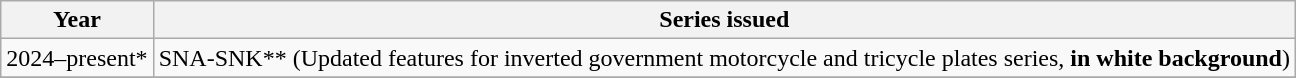<table class="wikitable">
<tr>
<th>Year</th>
<th>Series issued</th>
</tr>
<tr>
<td>2024–present*</td>
<td>SNA-SNK** (Updated features for inverted government motorcycle and tricycle plates series, <strong>in white background</strong>)</td>
</tr>
<tr>
</tr>
</table>
